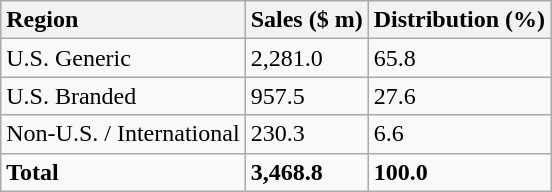<table class="wikitable" style="text-align:left">
<tr>
<th style="text-align:left">Region</th>
<th style="text-align:left">Sales ($ m)</th>
<th style="text-align:left">Distribution (%)</th>
</tr>
<tr>
<td>U.S. Generic</td>
<td>2,281.0</td>
<td>65.8</td>
</tr>
<tr>
<td>U.S. Branded</td>
<td>957.5</td>
<td>27.6</td>
</tr>
<tr>
<td>Non-U.S. / International</td>
<td>230.3</td>
<td>6.6</td>
</tr>
<tr>
<td><strong>Total</strong></td>
<td><strong>3,468.8</strong></td>
<td><strong>100.0</strong></td>
</tr>
</table>
